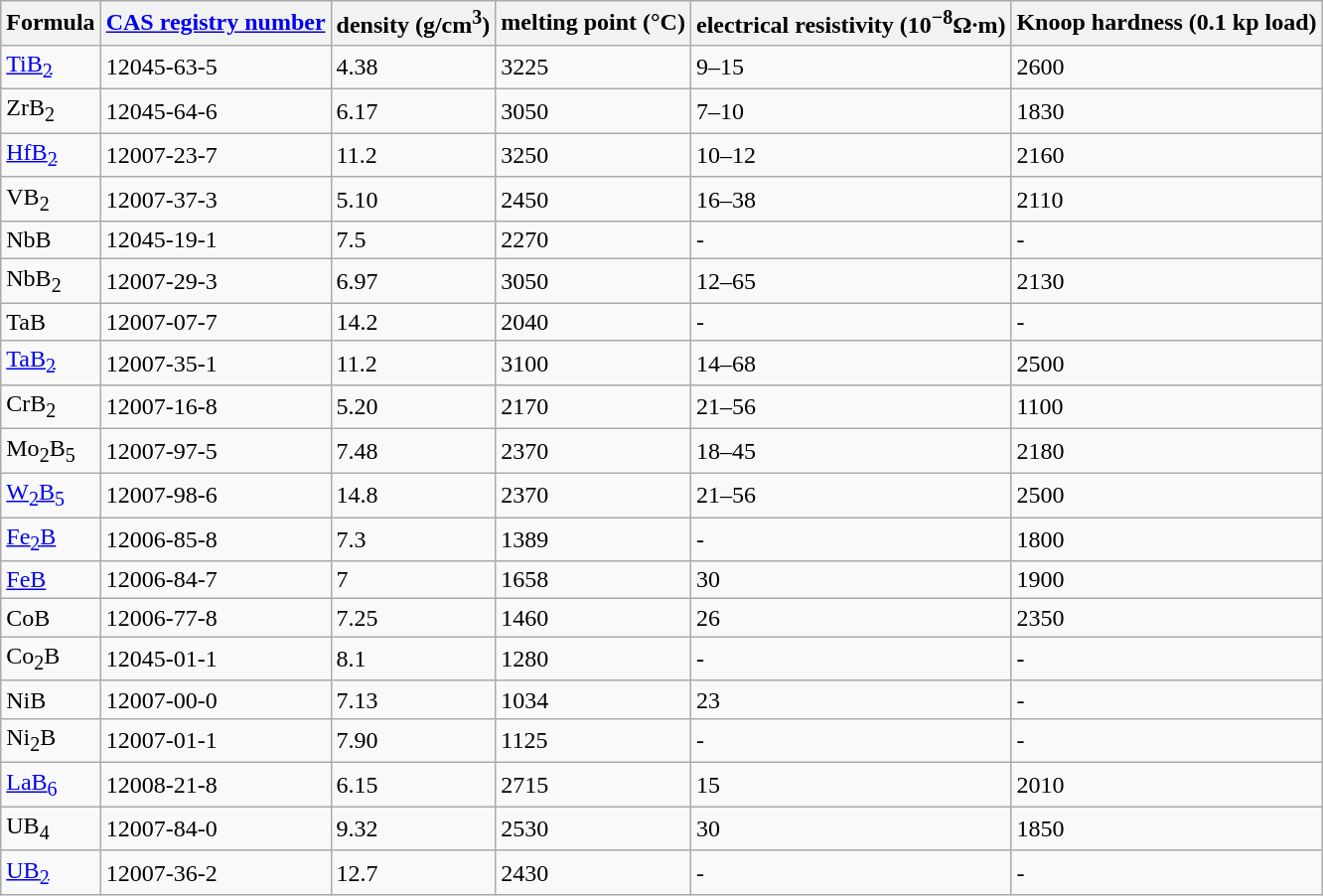<table class="wikitable">
<tr>
<th>Formula</th>
<th><a href='#'>CAS registry number</a></th>
<th>density (g/cm<sup>3</sup>)</th>
<th>melting point (°C)</th>
<th>electrical resistivity (10<sup>−8</sup>Ω·m)</th>
<th>Knoop hardness (0.1 kp load)</th>
</tr>
<tr>
<td><a href='#'>TiB<sub>2</sub></a></td>
<td>12045-63-5</td>
<td>4.38</td>
<td>3225</td>
<td>9–15</td>
<td>2600</td>
</tr>
<tr>
<td>ZrB<sub>2</sub></td>
<td>12045-64-6</td>
<td>6.17</td>
<td>3050</td>
<td>7–10</td>
<td>1830</td>
</tr>
<tr>
<td><a href='#'>HfB<sub>2</sub></a></td>
<td>12007-23-7</td>
<td>11.2</td>
<td>3250</td>
<td>10–12</td>
<td>2160</td>
</tr>
<tr>
<td>VB<sub>2</sub></td>
<td>12007-37-3</td>
<td>5.10</td>
<td>2450</td>
<td>16–38</td>
<td>2110</td>
</tr>
<tr>
<td>NbB</td>
<td>12045-19-1</td>
<td>7.5</td>
<td>2270</td>
<td>-</td>
<td>-</td>
</tr>
<tr>
<td>NbB<sub>2</sub></td>
<td>12007-29-3</td>
<td>6.97</td>
<td>3050</td>
<td>12–65</td>
<td>2130</td>
</tr>
<tr>
<td>TaB</td>
<td>12007-07-7</td>
<td>14.2</td>
<td>2040</td>
<td>-</td>
<td>-</td>
</tr>
<tr>
<td><a href='#'>TaB<sub>2</sub></a></td>
<td>12007-35-1</td>
<td>11.2</td>
<td>3100</td>
<td>14–68</td>
<td>2500</td>
</tr>
<tr>
<td>CrB<sub>2</sub></td>
<td>12007-16-8</td>
<td>5.20</td>
<td>2170</td>
<td>21–56</td>
<td>1100</td>
</tr>
<tr>
<td>Mo<sub>2</sub>B<sub>5</sub></td>
<td>12007-97-5</td>
<td>7.48</td>
<td>2370</td>
<td>18–45</td>
<td>2180</td>
</tr>
<tr>
<td><a href='#'>W<sub>2</sub>B<sub>5</sub></a></td>
<td>12007-98-6</td>
<td>14.8</td>
<td>2370</td>
<td>21–56</td>
<td>2500</td>
</tr>
<tr>
<td><a href='#'>Fe<sub>2</sub>B</a></td>
<td>12006-85-8</td>
<td>7.3</td>
<td>1389</td>
<td>-</td>
<td>1800</td>
</tr>
<tr>
<td><a href='#'>FeB</a></td>
<td>12006-84-7</td>
<td>7</td>
<td>1658</td>
<td>30</td>
<td>1900</td>
</tr>
<tr>
<td>CoB</td>
<td>12006-77-8</td>
<td>7.25</td>
<td>1460</td>
<td>26</td>
<td>2350</td>
</tr>
<tr>
<td>Co<sub>2</sub>B</td>
<td>12045-01-1</td>
<td>8.1</td>
<td>1280</td>
<td>-</td>
<td>-</td>
</tr>
<tr>
<td>NiB</td>
<td>12007-00-0</td>
<td>7.13</td>
<td>1034</td>
<td>23</td>
<td>-</td>
</tr>
<tr>
<td>Ni<sub>2</sub>B</td>
<td>12007-01-1</td>
<td>7.90</td>
<td>1125</td>
<td>-</td>
<td>-</td>
</tr>
<tr>
<td><a href='#'>LaB<sub>6</sub></a></td>
<td>12008-21-8</td>
<td>6.15</td>
<td>2715</td>
<td>15</td>
<td>2010</td>
</tr>
<tr>
<td>UB<sub>4</sub></td>
<td>12007-84-0</td>
<td>9.32</td>
<td>2530</td>
<td>30</td>
<td>1850</td>
</tr>
<tr>
<td><a href='#'>UB<sub>2</sub></a></td>
<td>12007-36-2</td>
<td>12.7</td>
<td>2430</td>
<td>-</td>
<td>-</td>
</tr>
</table>
